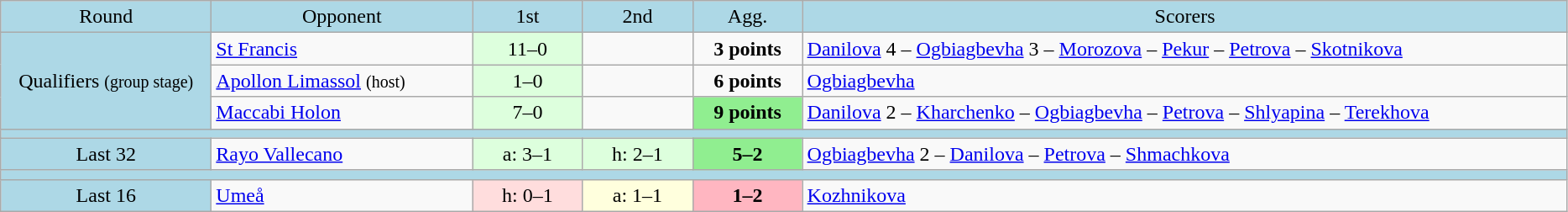<table class="wikitable" style="text-align:center">
<tr bgcolor=lightblue>
<td width=160px>Round</td>
<td width=200px>Opponent</td>
<td width=80px>1st</td>
<td width=80px>2nd</td>
<td width=80px>Agg.</td>
<td width=600px>Scorers</td>
</tr>
<tr>
<td rowspan=3 bgcolor=lightblue>Qualifiers <small>(group stage)</small></td>
<td align=left> <a href='#'>St Francis</a></td>
<td bgcolor="#ddffdd">11–0</td>
<td></td>
<td><strong>3 points</strong></td>
<td align=left><a href='#'>Danilova</a> 4 – <a href='#'>Ogbiagbevha</a> 3 – <a href='#'>Morozova</a> – <a href='#'>Pekur</a> – <a href='#'>Petrova</a> – <a href='#'>Skotnikova</a></td>
</tr>
<tr>
<td align=left> <a href='#'>Apollon Limassol</a> <small>(host)</small></td>
<td bgcolor="#ddffdd">1–0</td>
<td></td>
<td><strong>6 points</strong></td>
<td align=left><a href='#'>Ogbiagbevha</a></td>
</tr>
<tr>
<td align=left> <a href='#'>Maccabi Holon</a></td>
<td bgcolor="#ddffdd">7–0</td>
<td></td>
<td bgcolor=lightgreen><strong>9 points</strong></td>
<td align=left><a href='#'>Danilova</a> 2 – <a href='#'>Kharchenko</a> – <a href='#'>Ogbiagbevha</a> – <a href='#'>Petrova</a> – <a href='#'>Shlyapina</a> – <a href='#'>Terekhova</a></td>
</tr>
<tr bgcolor=lightblue>
<td colspan=6></td>
</tr>
<tr>
<td bgcolor=lightblue>Last 32</td>
<td align=left> <a href='#'>Rayo Vallecano</a></td>
<td bgcolor="#ddffdd">a: 3–1</td>
<td bgcolor="#ddffdd">h: 2–1</td>
<td bgcolor=lightgreen><strong>5–2</strong></td>
<td align=left><a href='#'>Ogbiagbevha</a> 2 – <a href='#'>Danilova</a> – <a href='#'>Petrova</a> – <a href='#'>Shmachkova</a></td>
</tr>
<tr bgcolor=lightblue>
<td colspan=6></td>
</tr>
<tr>
<td bgcolor=lightblue>Last 16</td>
<td align=left> <a href='#'>Umeå</a></td>
<td bgcolor="#ffdddd">h: 0–1</td>
<td bgcolor="#ffffdd">a: 1–1</td>
<td bgcolor=lightpink><strong>1–2</strong></td>
<td align=left><a href='#'>Kozhnikova</a></td>
</tr>
</table>
